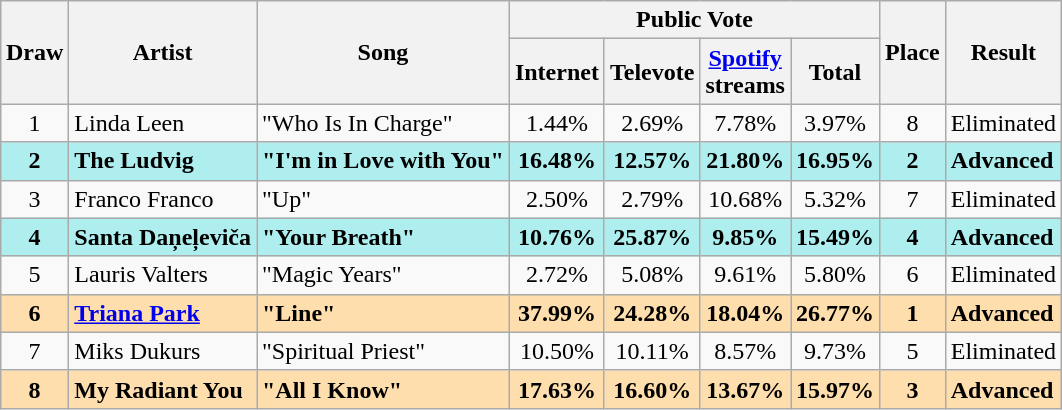<table class="sortable wikitable" style="margin: 1em auto 1em auto; text-align:center;">
<tr>
<th rowspan="2">Draw</th>
<th rowspan="2">Artist</th>
<th rowspan="2">Song</th>
<th colspan="4" class="unsortable">Public Vote</th>
<th rowspan="2">Place</th>
<th rowspan="2">Result</th>
</tr>
<tr>
<th>Internet</th>
<th>Televote</th>
<th><a href='#'>Spotify</a><br>streams</th>
<th>Total</th>
</tr>
<tr>
<td>1</td>
<td align="left">Linda Leen</td>
<td align="left">"Who Is In Charge"</td>
<td>1.44%</td>
<td>2.69%</td>
<td>7.78%</td>
<td>3.97%</td>
<td>8</td>
<td align="left">Eliminated</td>
</tr>
<tr style="font-weight:bold; background:paleturquoise;">
<td>2</td>
<td align="left" data-sort-value="Ludvig, The">The Ludvig</td>
<td align="left">"I'm in Love with You"</td>
<td>16.48%</td>
<td>12.57%</td>
<td>21.80%</td>
<td>16.95%</td>
<td>2</td>
<td align="left">Advanced</td>
</tr>
<tr>
<td>3</td>
<td align="left">Franco Franco</td>
<td align="left">"Up"</td>
<td>2.50%</td>
<td>2.79%</td>
<td>10.68%</td>
<td>5.32%</td>
<td>7</td>
<td align="left">Eliminated</td>
</tr>
<tr style="font-weight:bold; background:paleturquoise;">
<td>4</td>
<td align="left">Santa Daņeļeviča</td>
<td align="left">"Your Breath"</td>
<td>10.76%</td>
<td>25.87%</td>
<td>9.85%</td>
<td>15.49%</td>
<td>4</td>
<td align="left">Advanced</td>
</tr>
<tr>
<td>5</td>
<td align="left">Lauris Valters</td>
<td align="left">"Magic Years"</td>
<td>2.72%</td>
<td>5.08%</td>
<td>9.61%</td>
<td>5.80%</td>
<td>6</td>
<td align="left">Eliminated</td>
</tr>
<tr style="font-weight:bold; background:navajowhite;">
<td>6</td>
<td align="left"><a href='#'>Triana Park</a></td>
<td align="left">"Line"</td>
<td>37.99%</td>
<td>24.28%</td>
<td>18.04%</td>
<td>26.77%</td>
<td>1</td>
<td align="left">Advanced</td>
</tr>
<tr>
<td>7</td>
<td align="left">Miks Dukurs</td>
<td align="left">"Spiritual Priest"</td>
<td>10.50%</td>
<td>10.11%</td>
<td>8.57%</td>
<td>9.73%</td>
<td>5</td>
<td align="left">Eliminated</td>
</tr>
<tr style="font-weight:bold; background:navajowhite;">
<td>8</td>
<td align="left">My Radiant You</td>
<td align="left">"All I Know"</td>
<td>17.63%</td>
<td>16.60%</td>
<td>13.67%</td>
<td>15.97%</td>
<td>3</td>
<td align="left">Advanced</td>
</tr>
</table>
